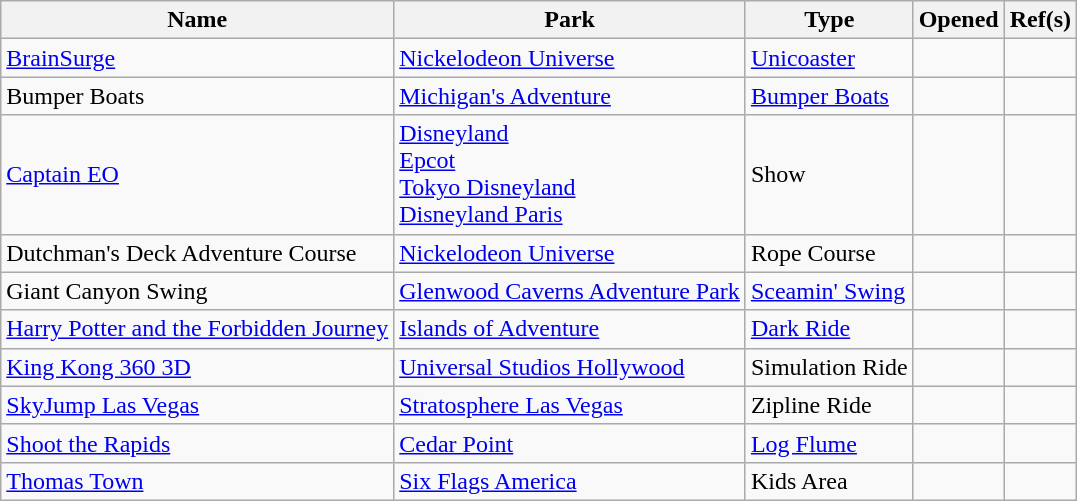<table class="wikitable sortable">
<tr>
<th>Name</th>
<th>Park</th>
<th>Type</th>
<th>Opened</th>
<th>Ref(s)</th>
</tr>
<tr>
<td><a href='#'>BrainSurge</a></td>
<td><a href='#'>Nickelodeon Universe</a></td>
<td><a href='#'>Unicoaster</a></td>
<td></td>
<td></td>
</tr>
<tr>
<td>Bumper Boats</td>
<td><a href='#'>Michigan's Adventure</a></td>
<td><a href='#'>Bumper Boats</a></td>
<td></td>
<td></td>
</tr>
<tr>
<td><a href='#'>Captain EO</a></td>
<td><a href='#'>Disneyland</a><br><a href='#'>Epcot</a><br><a href='#'>Tokyo Disneyland</a><br><a href='#'>Disneyland Paris</a></td>
<td>Show</td>
<td></td>
<td></td>
</tr>
<tr>
<td>Dutchman's Deck Adventure Course</td>
<td><a href='#'>Nickelodeon Universe</a></td>
<td>Rope Course</td>
<td></td>
<td></td>
</tr>
<tr>
<td>Giant Canyon Swing</td>
<td><a href='#'>Glenwood Caverns Adventure Park</a></td>
<td><a href='#'>Sceamin' Swing</a></td>
<td></td>
<td></td>
</tr>
<tr>
<td><a href='#'>Harry Potter and the Forbidden Journey</a></td>
<td><a href='#'>Islands of Adventure</a></td>
<td><a href='#'>Dark Ride</a></td>
<td></td>
<td></td>
</tr>
<tr>
<td><a href='#'>King Kong 360 3D</a></td>
<td><a href='#'>Universal Studios Hollywood</a></td>
<td>Simulation Ride</td>
<td></td>
<td></td>
</tr>
<tr>
<td><a href='#'>SkyJump Las Vegas</a></td>
<td><a href='#'>Stratosphere Las Vegas</a></td>
<td>Zipline Ride</td>
<td></td>
<td></td>
</tr>
<tr>
<td><a href='#'>Shoot the Rapids</a></td>
<td><a href='#'>Cedar Point</a></td>
<td><a href='#'>Log Flume</a></td>
<td></td>
<td></td>
</tr>
<tr>
<td><a href='#'>Thomas Town</a></td>
<td><a href='#'>Six Flags America</a></td>
<td>Kids Area</td>
<td></td>
<td></td>
</tr>
</table>
